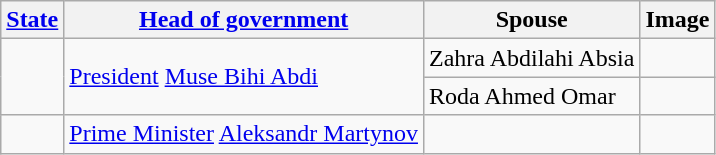<table class="sortable wikitable">
<tr>
<th><a href='#'>State</a></th>
<th><a href='#'>Head of government</a></th>
<th>Spouse</th>
<th>Image</th>
</tr>
<tr>
<td rowspan="2"></td>
<td rowspan="2"><a href='#'>President</a> <a href='#'>Muse Bihi Abdi</a></td>
<td>Zahra Abdilahi Absia</td>
<td></td>
</tr>
<tr>
<td>Roda Ahmed Omar</td>
<td></td>
</tr>
<tr>
<td></td>
<td><a href='#'>Prime Minister</a> <a href='#'>Aleksandr Martynov</a></td>
<td></td>
<td></td>
</tr>
</table>
